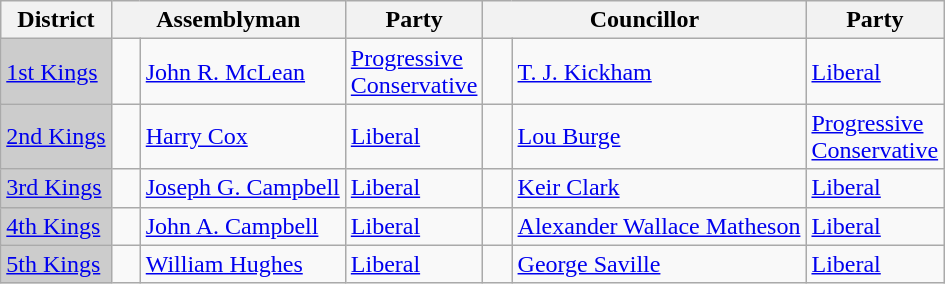<table class="wikitable">
<tr>
<th>District</th>
<th colspan="2">Assemblyman</th>
<th>Party</th>
<th colspan="2">Councillor</th>
<th>Party</th>
</tr>
<tr>
<td bgcolor="CCCCCC"><a href='#'>1st Kings</a></td>
<td>   </td>
<td><a href='#'>John R. McLean</a></td>
<td><a href='#'>Progressive <br> Conservative</a></td>
<td>   </td>
<td><a href='#'>T. J. Kickham</a></td>
<td><a href='#'>Liberal</a></td>
</tr>
<tr>
<td bgcolor="CCCCCC"><a href='#'>2nd Kings</a></td>
<td>   </td>
<td><a href='#'>Harry Cox</a></td>
<td><a href='#'>Liberal</a></td>
<td>   </td>
<td><a href='#'>Lou Burge</a></td>
<td><a href='#'>Progressive <br> Conservative</a></td>
</tr>
<tr>
<td bgcolor="CCCCCC"><a href='#'>3rd Kings</a></td>
<td>   </td>
<td><a href='#'>Joseph G. Campbell</a></td>
<td><a href='#'>Liberal</a></td>
<td>   </td>
<td><a href='#'>Keir Clark</a></td>
<td><a href='#'>Liberal</a></td>
</tr>
<tr>
<td bgcolor="CCCCCC"><a href='#'>4th Kings</a></td>
<td>   </td>
<td><a href='#'>John A. Campbell</a></td>
<td><a href='#'>Liberal</a></td>
<td>   </td>
<td><a href='#'>Alexander Wallace Matheson</a></td>
<td><a href='#'>Liberal</a></td>
</tr>
<tr>
<td bgcolor="CCCCCC"><a href='#'>5th Kings</a></td>
<td>   </td>
<td><a href='#'>William Hughes</a></td>
<td><a href='#'>Liberal</a></td>
<td>   </td>
<td><a href='#'>George Saville</a></td>
<td><a href='#'>Liberal</a></td>
</tr>
</table>
